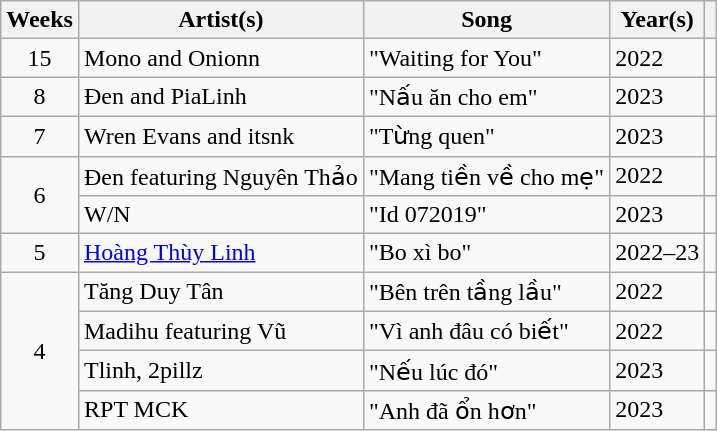<table class="wikitable sortable">
<tr>
<th>Weeks</th>
<th>Artist(s)</th>
<th>Song</th>
<th>Year(s)</th>
<th class="unsortable"></th>
</tr>
<tr>
<td align="center">15</td>
<td>Mono and Onionn</td>
<td>"Waiting for You"</td>
<td>2022</td>
<td style="text-align:center;"></td>
</tr>
<tr>
<td align="center">8</td>
<td>Đen and PiaLinh</td>
<td>"Nấu ăn cho em"</td>
<td>2023</td>
<td style="text-align:center;"></td>
</tr>
<tr>
<td align="center">7</td>
<td>Wren Evans and itsnk</td>
<td>"Từng quen"</td>
<td>2023</td>
<td style="text-align:center;"></td>
</tr>
<tr>
<td rowspan="2" align="center">6</td>
<td>Đen featuring Nguyên Thảo</td>
<td>"Mang tiền về cho mẹ"</td>
<td>2022</td>
<td style="text-align:center;"></td>
</tr>
<tr>
<td>W/N</td>
<td>"Id 072019"</td>
<td>2023</td>
<td style="text-align:center;"></td>
</tr>
<tr>
<td align="center">5</td>
<td><a href='#'>Hoàng Thùy Linh</a></td>
<td>"Bo xì bo"</td>
<td>2022–23</td>
<td style="text-align:center;"></td>
</tr>
<tr>
<td rowspan="4" align="center">4</td>
<td>Tăng Duy Tân</td>
<td>"Bên trên tầng lầu"</td>
<td>2022</td>
<td style="text-align:center;"></td>
</tr>
<tr>
<td>Madihu featuring Vũ</td>
<td>"Vì anh đâu có biết"</td>
<td>2022</td>
<td style="text-align:center;"></td>
</tr>
<tr>
<td>Tlinh, 2pillz</td>
<td>"Nếu lúc đó"</td>
<td>2023</td>
<td style="text-align:center;"></td>
</tr>
<tr>
<td>RPT MCK</td>
<td>"Anh đã ổn hơn"</td>
<td>2023</td>
<td style="text-align:center;"></td>
</tr>
</table>
